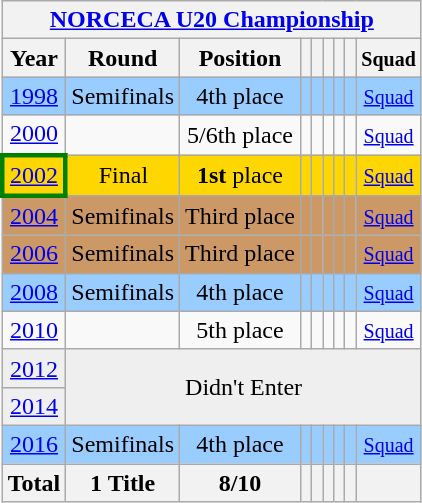<table class="wikitable" style="text-align: center;">
<tr>
<th colspan=9><a href='#'>NORCECA U20 Championship</a></th>
</tr>
<tr>
<th>Year</th>
<th>Round</th>
<th>Position</th>
<th></th>
<th></th>
<th></th>
<th></th>
<th></th>
<th><small>Squad</small></th>
</tr>
<tr bgcolor=9acdff>
<td> <a href='#'>1998</a></td>
<td>Semifinals</td>
<td>4th place</td>
<td></td>
<td></td>
<td></td>
<td></td>
<td></td>
<td><small><a href='#'>Squad</a></small></td>
</tr>
<tr>
<td> <a href='#'>2000</a></td>
<td></td>
<td>5/6th place</td>
<td></td>
<td></td>
<td></td>
<td></td>
<td></td>
<td><small><a href='#'>Squad</a></small></td>
</tr>
<tr bgcolor=gold>
<td style="border:3px solid green"> <a href='#'>2002</a></td>
<td>Final</td>
<td><strong>1st</strong> place</td>
<td></td>
<td></td>
<td></td>
<td></td>
<td></td>
<td><small><a href='#'>Squad</a></small></td>
</tr>
<tr bgcolor=cc9966>
<td> <a href='#'>2004</a></td>
<td>Semifinals</td>
<td>Third place</td>
<td></td>
<td></td>
<td></td>
<td></td>
<td></td>
<td><small><a href='#'>Squad</a></small></td>
</tr>
<tr bgcolor=cc9966>
<td> <a href='#'>2006</a></td>
<td>Semifinals</td>
<td>Third place</td>
<td></td>
<td></td>
<td></td>
<td></td>
<td></td>
<td><small><a href='#'>Squad</a></small></td>
</tr>
<tr bgcolor=9acdff>
<td> <a href='#'>2008</a></td>
<td>Semifinals</td>
<td>4th place</td>
<td></td>
<td></td>
<td></td>
<td></td>
<td></td>
<td><small><a href='#'>Squad</a></small></td>
</tr>
<tr>
<td> <a href='#'>2010</a></td>
<td></td>
<td>5th place</td>
<td></td>
<td></td>
<td></td>
<td></td>
<td></td>
<td><small><a href='#'>Squad</a></small></td>
</tr>
<tr bgcolor="efefef">
<td> <a href='#'>2012</a></td>
<td colspan=9 rowspan=2>Didn't Enter</td>
</tr>
<tr bgcolor="efefef">
<td> <a href='#'>2014</a></td>
</tr>
<tr bgcolor=9acdff>
<td> <a href='#'>2016</a></td>
<td>Semifinals</td>
<td>4th place</td>
<td></td>
<td></td>
<td></td>
<td></td>
<td></td>
<td><small> <a href='#'>Squad</a></small></td>
</tr>
<tr>
<th>Total</th>
<th>1 Title</th>
<th>8/10</th>
<th></th>
<th></th>
<th></th>
<th></th>
<th></th>
<th></th>
</tr>
</table>
